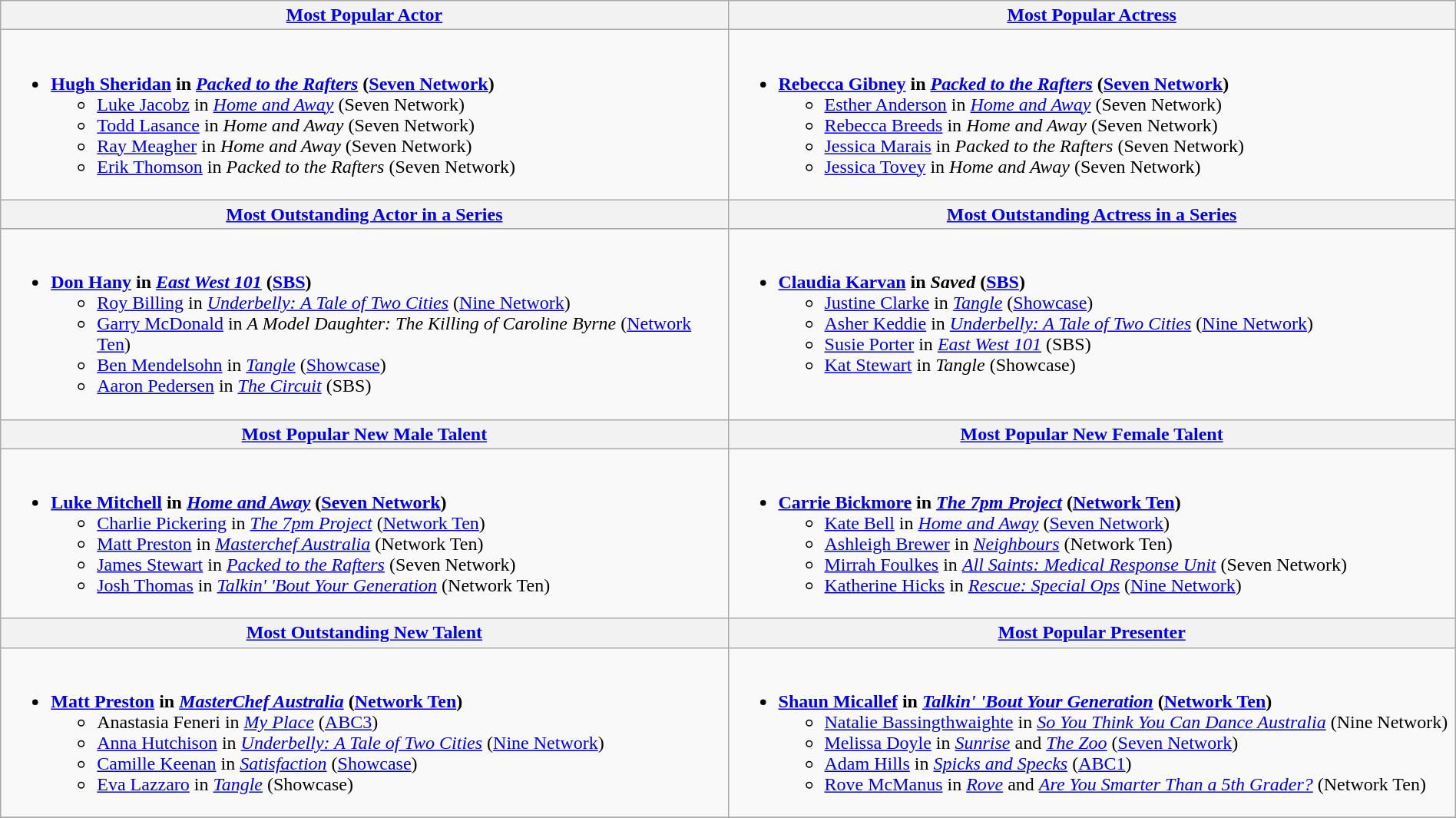<table class=wikitable width="100%">
<tr>
<th width="25%"><a href='#'>Most Popular Actor</a></th>
<th width="25%"><a href='#'>Most Popular Actress</a></th>
</tr>
<tr>
<td valign="top"><br><ul><li><strong><a href='#'>Hugh Sheridan</a> in <em><a href='#'>Packed to the Rafters</a></em> (<a href='#'>Seven Network</a>)</strong><ul><li><a href='#'>Luke Jacobz</a> in <em><a href='#'>Home and Away</a></em> (Seven Network)</li><li><a href='#'>Todd Lasance</a> in <em>Home and Away</em> (Seven Network)</li><li><a href='#'>Ray Meagher</a> in <em>Home and Away</em> (Seven Network)</li><li><a href='#'>Erik Thomson</a> in <em>Packed to the Rafters</em> (Seven Network)</li></ul></li></ul></td>
<td valign="top"><br><ul><li><strong><a href='#'>Rebecca Gibney</a> in <em><a href='#'>Packed to the Rafters</a></em> (<a href='#'>Seven Network</a>)</strong><ul><li><a href='#'>Esther Anderson</a> in <em><a href='#'>Home and Away</a></em> (Seven Network)</li><li><a href='#'>Rebecca Breeds</a> in <em>Home and Away</em> (Seven Network)</li><li><a href='#'>Jessica Marais</a> in <em>Packed to the Rafters</em> (Seven Network)</li><li><a href='#'>Jessica Tovey</a> in <em>Home and Away</em> (Seven Network)</li></ul></li></ul></td>
</tr>
<tr>
<th width="50%"><a href='#'>Most Outstanding Actor in a Series</a></th>
<th width="50%"><a href='#'>Most Outstanding Actress in a Series</a></th>
</tr>
<tr>
<td valign="top"><br><ul><li><strong><a href='#'>Don Hany</a> in <em><a href='#'>East West 101</a></em> (<a href='#'>SBS</a>)</strong><ul><li><a href='#'>Roy Billing</a> in <em><a href='#'>Underbelly: A Tale of Two Cities</a></em> (<a href='#'>Nine Network</a>)</li><li><a href='#'>Garry McDonald</a> in <em>A Model Daughter: The Killing of Caroline Byrne</em> (<a href='#'>Network Ten</a>)</li><li><a href='#'>Ben Mendelsohn</a> in <em><a href='#'>Tangle</a></em> (<a href='#'>Showcase</a>)</li><li><a href='#'>Aaron Pedersen</a> in <em><a href='#'>The Circuit</a></em> (SBS)</li></ul></li></ul></td>
<td valign="top"><br><ul><li><strong><a href='#'>Claudia Karvan</a> in <em>Saved</em> (<a href='#'>SBS</a>)</strong><ul><li><a href='#'>Justine Clarke</a> in <em><a href='#'>Tangle</a></em> (<a href='#'>Showcase</a>)</li><li><a href='#'>Asher Keddie</a> in <em><a href='#'>Underbelly: A Tale of Two Cities</a></em> (<a href='#'>Nine Network</a>)</li><li><a href='#'>Susie Porter</a> in <em><a href='#'>East West 101</a></em> (SBS)</li><li><a href='#'>Kat Stewart</a> in <em>Tangle</em> (Showcase)</li></ul></li></ul></td>
</tr>
<tr>
<th width="50%"><a href='#'>Most Popular New Male Talent</a></th>
<th width="50%"><a href='#'>Most Popular New Female Talent</a></th>
</tr>
<tr>
<td valign="top"><br><ul><li><strong><a href='#'>Luke Mitchell</a> in <em><a href='#'>Home and Away</a></em> (<a href='#'>Seven Network</a>)</strong><ul><li><a href='#'>Charlie Pickering</a> in <em><a href='#'>The 7pm Project</a></em> (<a href='#'>Network Ten</a>)</li><li><a href='#'>Matt Preston</a> in <em><a href='#'>Masterchef Australia</a></em> (Network Ten)</li><li><a href='#'>James Stewart</a> in <em><a href='#'>Packed to the Rafters</a></em> (Seven Network)</li><li><a href='#'>Josh Thomas</a> in <em><a href='#'>Talkin' 'Bout Your Generation</a></em> (Network Ten)</li></ul></li></ul></td>
<td valign="top"><br><ul><li><strong><a href='#'>Carrie Bickmore</a> in <em><a href='#'>The 7pm Project</a></em> (<a href='#'>Network Ten</a>)</strong><ul><li><a href='#'>Kate Bell</a> in <em><a href='#'>Home and Away</a></em> (<a href='#'>Seven Network</a>)</li><li><a href='#'>Ashleigh Brewer</a> in <em><a href='#'>Neighbours</a></em> (Network Ten)</li><li><a href='#'>Mirrah Foulkes</a> in <em><a href='#'>All Saints: Medical Response Unit</a></em> (Seven Network)</li><li><a href='#'>Katherine Hicks</a> in <em><a href='#'>Rescue: Special Ops</a></em> (<a href='#'>Nine Network</a>)</li></ul></li></ul></td>
</tr>
<tr>
<th width="50%"><a href='#'>Most Outstanding New Talent</a></th>
<th width="50%"><a href='#'>Most Popular Presenter</a></th>
</tr>
<tr>
<td valign="top"><br><ul><li><strong><a href='#'>Matt Preston</a> in <em><a href='#'>MasterChef Australia</a></em> (<a href='#'>Network Ten</a>)</strong><ul><li>Anastasia Feneri in <em><a href='#'>My Place</a></em> (<a href='#'>ABC3</a>)</li><li><a href='#'>Anna Hutchison</a> in <em><a href='#'>Underbelly: A Tale of Two Cities</a></em> (<a href='#'>Nine Network</a>)</li><li><a href='#'>Camille Keenan</a> in <em><a href='#'>Satisfaction</a></em> (<a href='#'>Showcase</a>)</li><li><a href='#'>Eva Lazzaro</a> in <em><a href='#'>Tangle</a></em> (Showcase)</li></ul></li></ul></td>
<td valign="top"><br><ul><li><strong><a href='#'>Shaun Micallef</a> in <em><a href='#'>Talkin' 'Bout Your Generation</a></em> (<a href='#'>Network Ten</a>)</strong><ul><li><a href='#'>Natalie Bassingthwaighte</a> in <em><a href='#'>So You Think You Can Dance Australia</a></em> (Nine Network)</li><li><a href='#'>Melissa Doyle</a> in <em><a href='#'>Sunrise</a></em> and <em><a href='#'>The Zoo</a></em> (<a href='#'>Seven Network</a>)</li><li><a href='#'>Adam Hills</a> in <em><a href='#'>Spicks and Specks</a></em> (<a href='#'>ABC1</a>)</li><li><a href='#'>Rove McManus</a> in <em><a href='#'>Rove</a></em> and <em><a href='#'>Are You Smarter Than a 5th Grader?</a></em> (Network Ten)</li></ul></li></ul></td>
</tr>
<tr>
</tr>
</table>
